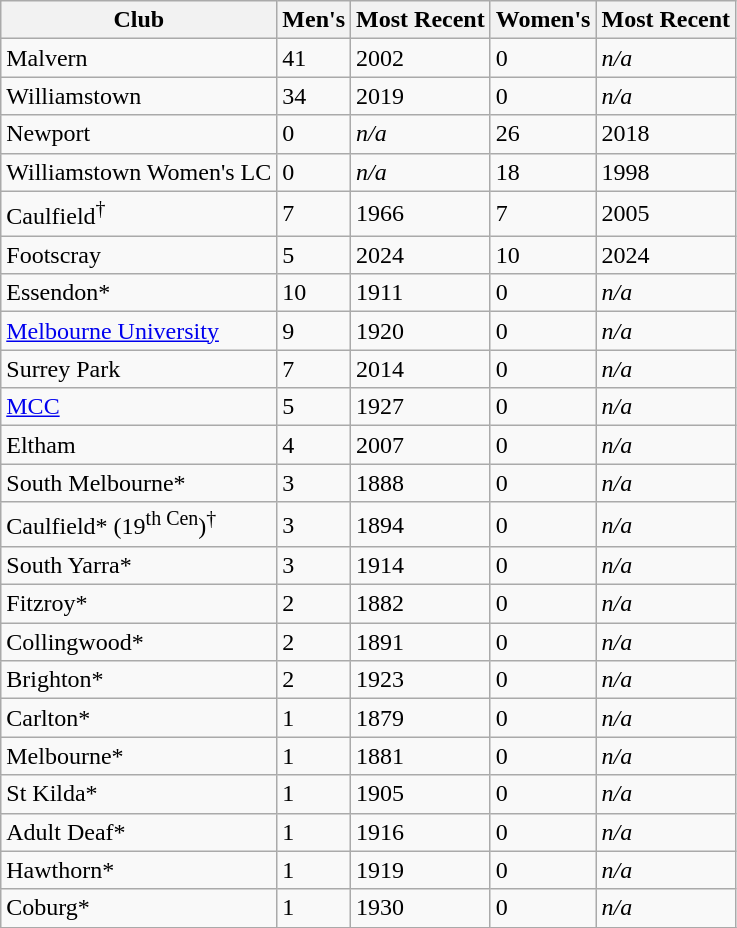<table class="wikitable sortable" border="1">
<tr>
<th>Club</th>
<th>Men's</th>
<th>Most Recent</th>
<th>Women's</th>
<th>Most Recent</th>
</tr>
<tr>
<td>Malvern</td>
<td>41</td>
<td>2002</td>
<td>0</td>
<td><em>n/a</em></td>
</tr>
<tr>
<td>Williamstown</td>
<td>34</td>
<td>2019</td>
<td>0</td>
<td><em>n/a</em></td>
</tr>
<tr>
<td>Newport</td>
<td>0</td>
<td><em>n/a</em></td>
<td>26</td>
<td>2018</td>
</tr>
<tr>
<td>Williamstown Women's LC</td>
<td>0</td>
<td><em>n/a</em></td>
<td>18</td>
<td>1998</td>
</tr>
<tr>
<td>Caulfield<sup>†</sup></td>
<td>7</td>
<td>1966</td>
<td>7</td>
<td>2005</td>
</tr>
<tr>
<td>Footscray</td>
<td>5</td>
<td>2024</td>
<td>10</td>
<td>2024</td>
</tr>
<tr>
<td>Essendon*</td>
<td>10</td>
<td>1911</td>
<td>0</td>
<td><em>n/a</em></td>
</tr>
<tr>
<td><a href='#'>Melbourne University</a></td>
<td>9</td>
<td>1920</td>
<td>0</td>
<td><em>n/a</em></td>
</tr>
<tr>
<td>Surrey Park</td>
<td>7</td>
<td>2014</td>
<td>0</td>
<td><em>n/a</em></td>
</tr>
<tr>
<td><a href='#'>MCC</a></td>
<td>5</td>
<td>1927</td>
<td>0</td>
<td><em>n/a</em></td>
</tr>
<tr>
<td>Eltham</td>
<td>4</td>
<td>2007</td>
<td>0</td>
<td><em>n/a</em></td>
</tr>
<tr>
<td>South Melbourne*</td>
<td>3</td>
<td>1888</td>
<td>0</td>
<td><em>n/a</em></td>
</tr>
<tr>
<td>Caulfield* (19<sup>th Cen</sup>)<sup>†</sup></td>
<td>3</td>
<td>1894</td>
<td>0</td>
<td><em>n/a</em></td>
</tr>
<tr>
<td>South Yarra*</td>
<td>3</td>
<td>1914</td>
<td>0</td>
<td><em>n/a</em></td>
</tr>
<tr>
<td>Fitzroy*</td>
<td>2</td>
<td>1882</td>
<td>0</td>
<td><em>n/a</em></td>
</tr>
<tr>
<td>Collingwood*</td>
<td>2</td>
<td>1891</td>
<td>0</td>
<td><em>n/a</em></td>
</tr>
<tr>
<td>Brighton*</td>
<td>2</td>
<td>1923</td>
<td>0</td>
<td><em>n/a</em></td>
</tr>
<tr>
<td>Carlton*</td>
<td>1</td>
<td>1879</td>
<td>0</td>
<td><em>n/a</em></td>
</tr>
<tr>
<td>Melbourne*</td>
<td>1</td>
<td>1881</td>
<td>0</td>
<td><em>n/a</em></td>
</tr>
<tr>
<td>St Kilda*</td>
<td>1</td>
<td>1905</td>
<td>0</td>
<td><em>n/a</em></td>
</tr>
<tr>
<td>Adult Deaf*</td>
<td>1</td>
<td>1916</td>
<td>0</td>
<td><em>n/a</em></td>
</tr>
<tr>
<td>Hawthorn*</td>
<td>1</td>
<td>1919</td>
<td>0</td>
<td><em>n/a</em></td>
</tr>
<tr>
<td>Coburg*</td>
<td>1</td>
<td>1930</td>
<td>0</td>
<td><em>n/a</em></td>
</tr>
<tr>
</tr>
</table>
